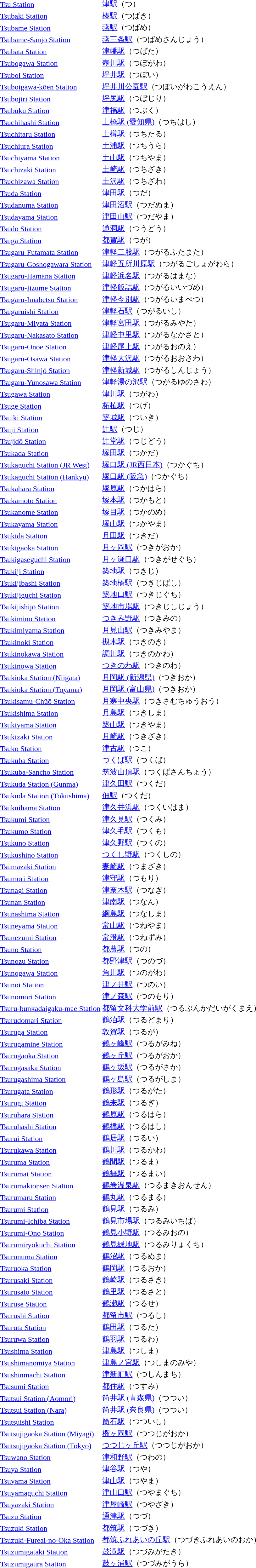<table>
<tr>
<td><a href='#'>Tsu Station</a></td>
<td><a href='#'>津駅</a>（つ）</td>
</tr>
<tr>
<td><a href='#'>Tsubaki Station</a></td>
<td><a href='#'>椿駅</a>（つばき）</td>
</tr>
<tr>
<td><a href='#'>Tsubame Station</a></td>
<td><a href='#'>燕駅</a>（つばめ）</td>
</tr>
<tr>
<td><a href='#'>Tsubame-Sanjō Station</a></td>
<td><a href='#'>燕三条駅</a>（つばめさんじょう）</td>
</tr>
<tr>
<td><a href='#'>Tsubata Station</a></td>
<td><a href='#'>津幡駅</a>（つばた）</td>
</tr>
<tr>
<td><a href='#'>Tsubogawa Station</a></td>
<td><a href='#'>壺川駅</a>（つぼがわ）</td>
</tr>
<tr>
<td><a href='#'>Tsuboi Station</a></td>
<td><a href='#'>坪井駅</a>（つぼい）</td>
</tr>
<tr>
<td><a href='#'>Tsuboigawa-kōen Station</a></td>
<td><a href='#'>坪井川公園駅</a>（つぼいがわこうえん）</td>
</tr>
<tr>
<td><a href='#'>Tsubojiri Station</a></td>
<td><a href='#'>坪尻駅</a>（つぼじり）</td>
</tr>
<tr>
<td><a href='#'>Tsubuku Station</a></td>
<td><a href='#'>津福駅</a>（つぶく）</td>
</tr>
<tr>
<td><a href='#'>Tsuchihashi Station</a></td>
<td><a href='#'>土橋駅 (愛知県)</a>（つちはし）</td>
</tr>
<tr>
<td><a href='#'>Tsuchitaru Station</a></td>
<td><a href='#'>土樽駅</a>（つちたる）</td>
</tr>
<tr>
<td><a href='#'>Tsuchiura Station</a></td>
<td><a href='#'>土浦駅</a>（つちうら）</td>
</tr>
<tr>
<td><a href='#'>Tsuchiyama Station</a></td>
<td><a href='#'>土山駅</a>（つちやま）</td>
</tr>
<tr>
<td><a href='#'>Tsuchizaki Station</a></td>
<td><a href='#'>土崎駅</a>（つちざき）</td>
</tr>
<tr>
<td><a href='#'>Tsuchizawa Station</a></td>
<td><a href='#'>土沢駅</a>（つちざわ）</td>
</tr>
<tr>
<td><a href='#'>Tsuda Station</a></td>
<td><a href='#'>津田駅</a>（つだ）</td>
</tr>
<tr>
<td><a href='#'>Tsudanuma Station</a></td>
<td><a href='#'>津田沼駅</a>（つだぬま）</td>
</tr>
<tr>
<td><a href='#'>Tsudayama Station</a></td>
<td><a href='#'>津田山駅</a>（つだやま）</td>
</tr>
<tr>
<td><a href='#'>Tsūdō Station</a></td>
<td><a href='#'>通洞駅</a>（つうどう）</td>
</tr>
<tr>
<td><a href='#'>Tsuga Station</a></td>
<td><a href='#'>都賀駅</a>（つが）</td>
</tr>
<tr>
<td><a href='#'>Tsugaru-Futamata Station</a></td>
<td><a href='#'>津軽二股駅</a>（つがるふたまた）</td>
</tr>
<tr>
<td><a href='#'>Tsugaru-Goshogawara Station</a></td>
<td><a href='#'>津軽五所川原駅</a>（つがるごしょがわら）</td>
</tr>
<tr>
<td><a href='#'>Tsugaru-Hamana Station</a></td>
<td><a href='#'>津軽浜名駅</a>（つがるはまな）</td>
</tr>
<tr>
<td><a href='#'>Tsugaru-Iizume Station</a></td>
<td><a href='#'>津軽飯詰駅</a>（つがるいいづめ）</td>
</tr>
<tr>
<td><a href='#'>Tsugaru-Imabetsu Station</a></td>
<td><a href='#'>津軽今別駅</a>（つがるいまべつ）</td>
</tr>
<tr>
<td><a href='#'>Tsugaruishi Station</a></td>
<td><a href='#'>津軽石駅</a>（つがるいし）</td>
</tr>
<tr>
<td><a href='#'>Tsugaru-Miyata Station</a></td>
<td><a href='#'>津軽宮田駅</a>（つがるみやた）</td>
</tr>
<tr>
<td><a href='#'>Tsugaru-Nakasato Station</a></td>
<td><a href='#'>津軽中里駅</a>（つがるなかさと）</td>
</tr>
<tr>
<td><a href='#'>Tsugaru-Onoe Station</a></td>
<td><a href='#'>津軽尾上駅</a>（つがるおのえ）</td>
</tr>
<tr>
<td><a href='#'>Tsugaru-Osawa Station</a></td>
<td><a href='#'>津軽大沢駅</a>（つがるおおさわ）</td>
</tr>
<tr>
<td><a href='#'>Tsugaru-Shinjō Station</a></td>
<td><a href='#'>津軽新城駅</a>（つがるしんじょう）</td>
</tr>
<tr>
<td><a href='#'>Tsugaru-Yunosawa Station</a></td>
<td><a href='#'>津軽湯の沢駅</a>（つがるゆのさわ）</td>
</tr>
<tr>
<td><a href='#'>Tsugawa Station</a></td>
<td><a href='#'>津川駅</a>（つがわ）</td>
</tr>
<tr>
<td><a href='#'>Tsuge Station</a></td>
<td><a href='#'>柘植駅</a>（つげ）</td>
</tr>
<tr>
<td><a href='#'>Tsuiki Station</a></td>
<td><a href='#'>築城駅</a>（ついき）</td>
</tr>
<tr>
<td><a href='#'>Tsuji Station</a></td>
<td><a href='#'>辻駅</a>（つじ）</td>
</tr>
<tr>
<td><a href='#'>Tsujidō Station</a></td>
<td><a href='#'>辻堂駅</a>（つじどう）</td>
</tr>
<tr>
<td><a href='#'>Tsukada Station</a></td>
<td><a href='#'>塚田駅</a>（つかだ）</td>
</tr>
<tr>
<td><a href='#'>Tsukaguchi Station (JR West)</a></td>
<td><a href='#'>塚口駅 (JR西日本)</a>（つかぐち）</td>
</tr>
<tr>
<td><a href='#'>Tsukaguchi Station (Hankyu)</a></td>
<td><a href='#'>塚口駅 (阪急)</a>（つかぐち）</td>
</tr>
<tr>
<td><a href='#'>Tsukahara Station</a></td>
<td><a href='#'>塚原駅</a>（つかはら）</td>
</tr>
<tr>
<td><a href='#'>Tsukamoto Station</a></td>
<td><a href='#'>塚本駅</a>（つかもと）</td>
</tr>
<tr>
<td><a href='#'>Tsukanome Station</a></td>
<td><a href='#'>塚目駅</a>（つかのめ）</td>
</tr>
<tr>
<td><a href='#'>Tsukayama Station</a></td>
<td><a href='#'>塚山駅</a>（つかやま）</td>
</tr>
<tr>
<td><a href='#'>Tsukida Station</a></td>
<td><a href='#'>月田駅</a>（つきだ）</td>
</tr>
<tr>
<td><a href='#'>Tsukigaoka Station</a></td>
<td><a href='#'>月ヶ岡駅</a>（つきがおか）</td>
</tr>
<tr>
<td><a href='#'>Tsukigaseguchi Station</a></td>
<td><a href='#'>月ヶ瀬口駅</a>（つきがせぐち）</td>
</tr>
<tr>
<td><a href='#'>Tsukiji Station</a></td>
<td><a href='#'>築地駅</a>（つきじ）</td>
</tr>
<tr>
<td><a href='#'>Tsukijibashi Station</a></td>
<td><a href='#'>築地橋駅</a>（つきじばし）</td>
</tr>
<tr>
<td><a href='#'>Tsukijiguchi Station</a></td>
<td><a href='#'>築地口駅</a>（つきじぐち）</td>
</tr>
<tr>
<td><a href='#'>Tsukijishijō Station</a></td>
<td><a href='#'>築地市場駅</a>（つきじしじょう）</td>
</tr>
<tr>
<td><a href='#'>Tsukimino Station</a></td>
<td><a href='#'>つきみ野駅</a>（つきみの）</td>
</tr>
<tr>
<td><a href='#'>Tsukimiyama Station</a></td>
<td><a href='#'>月見山駅</a>（つきみやま）</td>
</tr>
<tr>
<td><a href='#'>Tsukinoki Station</a></td>
<td><a href='#'>槻木駅</a>（つきのき）</td>
</tr>
<tr>
<td><a href='#'>Tsukinokawa Station</a></td>
<td><a href='#'>調川駅</a>（つきのかわ）</td>
</tr>
<tr>
<td><a href='#'>Tsukinowa Station</a></td>
<td><a href='#'>つきのわ駅</a>（つきのわ）</td>
</tr>
<tr>
<td><a href='#'>Tsukioka Station (Niigata)</a></td>
<td><a href='#'>月岡駅 (新潟県)</a>（つきおか）</td>
</tr>
<tr>
<td><a href='#'>Tsukioka Station (Toyama)</a></td>
<td><a href='#'>月岡駅 (富山県)</a>（つきおか）</td>
</tr>
<tr>
<td><a href='#'>Tsukisamu-Chūō Station</a></td>
<td><a href='#'>月寒中央駅</a>（つきさむちゅうおう）</td>
</tr>
<tr>
<td><a href='#'>Tsukishima Station</a></td>
<td><a href='#'>月島駅</a>（つきしま）</td>
</tr>
<tr>
<td><a href='#'>Tsukiyama Station</a></td>
<td><a href='#'>築山駅</a>（つきやま）</td>
</tr>
<tr>
<td><a href='#'>Tsukizaki Station</a></td>
<td><a href='#'>月崎駅</a>（つきざき）</td>
</tr>
<tr>
<td><a href='#'>Tsuko Station</a></td>
<td><a href='#'>津古駅</a>（つこ）</td>
</tr>
<tr>
<td><a href='#'>Tsukuba Station</a></td>
<td><a href='#'>つくば駅</a>（つくば）</td>
</tr>
<tr>
<td><a href='#'>Tsukuba-Sancho Station</a></td>
<td><a href='#'>筑波山頂駅</a>（つくばさんちょう）</td>
</tr>
<tr>
<td><a href='#'>Tsukuda Station (Gunma)</a></td>
<td><a href='#'>津久田駅</a>（つくだ）</td>
</tr>
<tr>
<td><a href='#'>Tsukuda Station (Tokushima)</a></td>
<td><a href='#'>佃駅</a>（つくだ）</td>
</tr>
<tr>
<td><a href='#'>Tsukuihama Station</a></td>
<td><a href='#'>津久井浜駅</a>（つくいはま）</td>
</tr>
<tr>
<td><a href='#'>Tsukumi Station</a></td>
<td><a href='#'>津久見駅</a>（つくみ）</td>
</tr>
<tr>
<td><a href='#'>Tsukumo Station</a></td>
<td><a href='#'>津久毛駅</a>（つくも）</td>
</tr>
<tr>
<td><a href='#'>Tsukuno Station</a></td>
<td><a href='#'>津久野駅</a>（つくの）</td>
</tr>
<tr>
<td><a href='#'>Tsukushino Station</a></td>
<td><a href='#'>つくし野駅</a>（つくしの）</td>
</tr>
<tr>
<td><a href='#'>Tsumazaki Station</a></td>
<td><a href='#'>妻崎駅</a>（つまざき）</td>
</tr>
<tr>
<td><a href='#'>Tsumori Station</a></td>
<td><a href='#'>津守駅</a>（つもり）</td>
</tr>
<tr>
<td><a href='#'>Tsunagi Station</a></td>
<td><a href='#'>津奈木駅</a>（つなぎ）</td>
</tr>
<tr>
<td><a href='#'>Tsunan Station</a></td>
<td><a href='#'>津南駅</a>（つなん）</td>
</tr>
<tr>
<td><a href='#'>Tsunashima Station</a></td>
<td><a href='#'>綱島駅</a>（つなしま）</td>
</tr>
<tr>
<td><a href='#'>Tsuneyama Station</a></td>
<td><a href='#'>常山駅</a>（つねやま）</td>
</tr>
<tr>
<td><a href='#'>Tsunezumi Station</a></td>
<td><a href='#'>常澄駅</a>（つねずみ）</td>
</tr>
<tr>
<td><a href='#'>Tsuno Station</a></td>
<td><a href='#'>都農駅</a>（つの）</td>
</tr>
<tr>
<td><a href='#'>Tsunozu Station</a></td>
<td><a href='#'>都野津駅</a>（つのづ）</td>
</tr>
<tr>
<td><a href='#'>Tsunogawa Station</a></td>
<td><a href='#'>角川駅</a>（つのがわ）</td>
</tr>
<tr>
<td><a href='#'>Tsunoi Station</a></td>
<td><a href='#'>津ノ井駅</a>（つのい）</td>
</tr>
<tr>
<td><a href='#'>Tsunomori Station</a></td>
<td><a href='#'>津ノ森駅</a>（つのもり）</td>
</tr>
<tr>
<td><a href='#'>Tsuru-bunkadaigaku-mae Station</a></td>
<td><a href='#'>都留文科大学前駅</a>（つるぶんかだいがくまえ）</td>
</tr>
<tr>
<td><a href='#'>Tsurudomari Station</a></td>
<td><a href='#'>鶴泊駅</a>（つるどまり）</td>
</tr>
<tr>
<td><a href='#'>Tsuruga Station</a></td>
<td><a href='#'>敦賀駅</a>（つるが）</td>
</tr>
<tr>
<td><a href='#'>Tsurugamine Station</a></td>
<td><a href='#'>鶴ヶ峰駅</a>（つるがみね）</td>
</tr>
<tr>
<td><a href='#'>Tsurugaoka Station</a></td>
<td><a href='#'>鶴ヶ丘駅</a>（つるがおか）</td>
</tr>
<tr>
<td><a href='#'>Tsurugasaka Station</a></td>
<td><a href='#'>鶴ヶ坂駅</a>（つるがさか）</td>
</tr>
<tr>
<td><a href='#'>Tsurugashima Station</a></td>
<td><a href='#'>鶴ヶ島駅</a>（つるがしま）</td>
</tr>
<tr>
<td><a href='#'>Tsurugata Station</a></td>
<td><a href='#'>鶴形駅</a>（つるがた）</td>
</tr>
<tr>
<td><a href='#'>Tsurugi Station</a></td>
<td><a href='#'>鶴来駅</a>（つるぎ）</td>
</tr>
<tr>
<td><a href='#'>Tsuruhara Station</a></td>
<td><a href='#'>鶴原駅</a>（つるはら）</td>
</tr>
<tr>
<td><a href='#'>Tsuruhashi Station</a></td>
<td><a href='#'>鶴橋駅</a>（つるはし）</td>
</tr>
<tr>
<td><a href='#'>Tsurui Station</a></td>
<td><a href='#'>鶴居駅</a>（つるい）</td>
</tr>
<tr>
<td><a href='#'>Tsurukawa Station</a></td>
<td><a href='#'>鶴川駅</a>（つるかわ）</td>
</tr>
<tr>
<td><a href='#'>Tsuruma Station</a></td>
<td><a href='#'>鶴間駅</a>（つるま）</td>
</tr>
<tr>
<td><a href='#'>Tsurumai Station</a></td>
<td><a href='#'>鶴舞駅</a>（つるまい）</td>
</tr>
<tr>
<td><a href='#'>Tsurumakionsen Station</a></td>
<td><a href='#'>鶴巻温泉駅</a>（つるまきおんせん）</td>
</tr>
<tr>
<td><a href='#'>Tsurumaru Station</a></td>
<td><a href='#'>鶴丸駅</a>（つるまる）</td>
</tr>
<tr>
<td><a href='#'>Tsurumi Station</a></td>
<td><a href='#'>鶴見駅</a>（つるみ）</td>
</tr>
<tr>
<td><a href='#'>Tsurumi-Ichiba Station</a></td>
<td><a href='#'>鶴見市場駅</a>（つるみいちば）</td>
</tr>
<tr>
<td><a href='#'>Tsurumi-Ono Station</a></td>
<td><a href='#'>鶴見小野駅</a>（つるみおの）</td>
</tr>
<tr>
<td><a href='#'>Tsurumiryokuchi Station</a></td>
<td><a href='#'>鶴見緑地駅</a>（つるみりょくち）</td>
</tr>
<tr>
<td><a href='#'>Tsurunuma Station</a></td>
<td><a href='#'>鶴沼駅</a>（つるぬま）</td>
</tr>
<tr>
<td><a href='#'>Tsuruoka Station</a></td>
<td><a href='#'>鶴岡駅</a>（つるおか）</td>
</tr>
<tr>
<td><a href='#'>Tsurusaki Station</a></td>
<td><a href='#'>鶴崎駅</a>（つるさき）</td>
</tr>
<tr>
<td><a href='#'>Tsurusato Station</a></td>
<td><a href='#'>鶴里駅</a>（つるさと）</td>
</tr>
<tr>
<td><a href='#'>Tsuruse Station</a></td>
<td><a href='#'>鶴瀬駅</a>（つるせ）</td>
</tr>
<tr>
<td><a href='#'>Tsurushi Station</a></td>
<td><a href='#'>都留市駅</a>（つるし）</td>
</tr>
<tr>
<td><a href='#'>Tsuruta Station</a></td>
<td><a href='#'>鶴田駅</a>（つるた）</td>
</tr>
<tr>
<td><a href='#'>Tsuruwa Station</a></td>
<td><a href='#'>鶴羽駅</a>（つるわ）</td>
</tr>
<tr>
<td><a href='#'>Tsushima Station</a></td>
<td><a href='#'>津島駅</a>（つしま）</td>
</tr>
<tr>
<td><a href='#'>Tsushimanomiya Station</a></td>
<td><a href='#'>津島ノ宮駅</a>（つしまのみや）</td>
</tr>
<tr>
<td><a href='#'>Tsushinmachi Station</a></td>
<td><a href='#'>津新町駅</a>（つしんまち）</td>
</tr>
<tr>
<td><a href='#'>Tsusumi Station</a></td>
<td><a href='#'>都住駅</a>（つすみ）</td>
</tr>
<tr>
<td><a href='#'>Tsutsui Station (Aomori)</a></td>
<td><a href='#'>筒井駅 (青森県)</a>（つつい）</td>
</tr>
<tr>
<td><a href='#'>Tsutsui Station (Nara)</a></td>
<td><a href='#'>筒井駅 (奈良県)</a>（つつい）</td>
</tr>
<tr>
<td><a href='#'>Tsutsuishi Station</a></td>
<td><a href='#'>筒石駅</a>（つついし）</td>
</tr>
<tr>
<td><a href='#'>Tsutsujigaoka Station (Miyagi)</a></td>
<td><a href='#'>榴ヶ岡駅</a>（つつじがおか）</td>
</tr>
<tr>
<td><a href='#'>Tsutsujigaoka Station (Tokyo)</a></td>
<td><a href='#'>つつじヶ丘駅</a>（つつじがおか）</td>
</tr>
<tr>
<td><a href='#'>Tsuwano Station</a></td>
<td><a href='#'>津和野駅</a>（つわの）</td>
</tr>
<tr>
<td><a href='#'>Tsuya Station</a></td>
<td><a href='#'>津谷駅</a>（つや）</td>
</tr>
<tr>
<td><a href='#'>Tsuyama Station</a></td>
<td><a href='#'>津山駅</a>（つやま）</td>
</tr>
<tr>
<td><a href='#'>Tsuyamaguchi Station</a></td>
<td><a href='#'>津山口駅</a>（つやまぐち）</td>
</tr>
<tr>
<td><a href='#'>Tsuyazaki Station</a></td>
<td><a href='#'>津屋崎駅</a>（つやざき）</td>
</tr>
<tr>
<td><a href='#'>Tsuzu Station</a></td>
<td><a href='#'>通津駅</a>（つづ）</td>
</tr>
<tr>
<td><a href='#'>Tsuzuki Station</a></td>
<td><a href='#'>都筑駅</a>（つづき）</td>
</tr>
<tr>
<td><a href='#'>Tsuzuki-Fureai-no-Oka Station</a></td>
<td><a href='#'>都筑ふれあいの丘駅</a>（つづきふれあいのおか）</td>
</tr>
<tr>
<td><a href='#'>Tsuzumigataki Station</a></td>
<td><a href='#'>鼓滝駅</a>（つづみがたき）</td>
</tr>
<tr>
<td><a href='#'>Tsuzumigaura Station</a></td>
<td><a href='#'>鼓ヶ浦駅</a>（つづみがうら）</td>
</tr>
</table>
